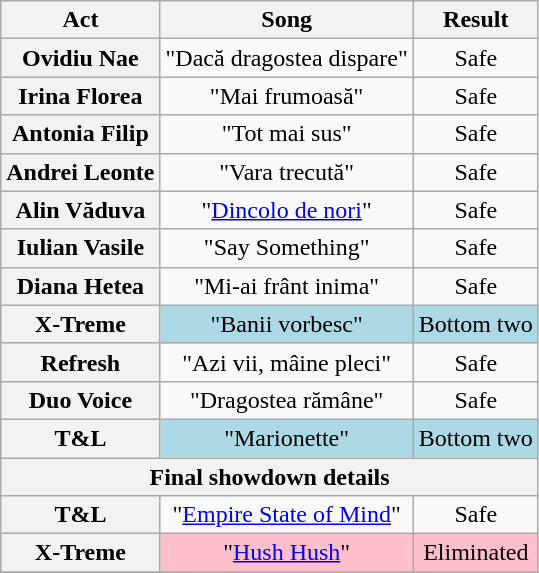<table class="wikitable plainrowheaders" style="text-align:center;">
<tr>
<th scope="col">Act</th>
<th scope="col">Song</th>
<th scope="col">Result</th>
</tr>
<tr>
<th scope="row">Ovidiu Nae</th>
<td>"Dacă dragostea dispare"</td>
<td>Safe</td>
</tr>
<tr>
<th scope="row">Irina Florea</th>
<td>"Mai frumoasă"</td>
<td>Safe</td>
</tr>
<tr>
<th scope="row">Antonia Filip</th>
<td>"Tot mai sus"</td>
<td>Safe</td>
</tr>
<tr>
<th scope="row">Andrei Leonte</th>
<td>"Vara trecută"</td>
<td>Safe</td>
</tr>
<tr>
<th scope="row">Alin Văduva</th>
<td>"<a href='#'>Dincolo de nori</a>"</td>
<td>Safe</td>
</tr>
<tr>
<th scope="row">Iulian Vasile</th>
<td>"Say Something"</td>
<td>Safe</td>
</tr>
<tr>
<th scope="row">Diana Hetea</th>
<td>"Mi-ai frânt inima"</td>
<td>Safe</td>
</tr>
<tr style="background:lightblue;">
<th scope="row">X-Treme</th>
<td>"Banii vorbesc"</td>
<td>Bottom two</td>
</tr>
<tr>
<th scope="row">Refresh</th>
<td>"Azi vii, mâine pleci"</td>
<td>Safe</td>
</tr>
<tr>
<th scope="row">Duo Voice</th>
<td>"Dragostea rămâne"</td>
<td>Safe</td>
</tr>
<tr style="background:lightblue;">
<th scope="row">T&L</th>
<td>"Marionette"</td>
<td>Bottom two</td>
</tr>
<tr>
<th colspan="4">Final showdown details</th>
</tr>
<tr>
<th scope="row">T&L</th>
<td>"<a href='#'>Empire State of Mind</a>"</td>
<td>Safe</td>
</tr>
<tr style="background:pink;">
<th scope="row">X-Treme</th>
<td>"<a href='#'>Hush Hush</a>"</td>
<td>Eliminated</td>
</tr>
<tr>
</tr>
</table>
